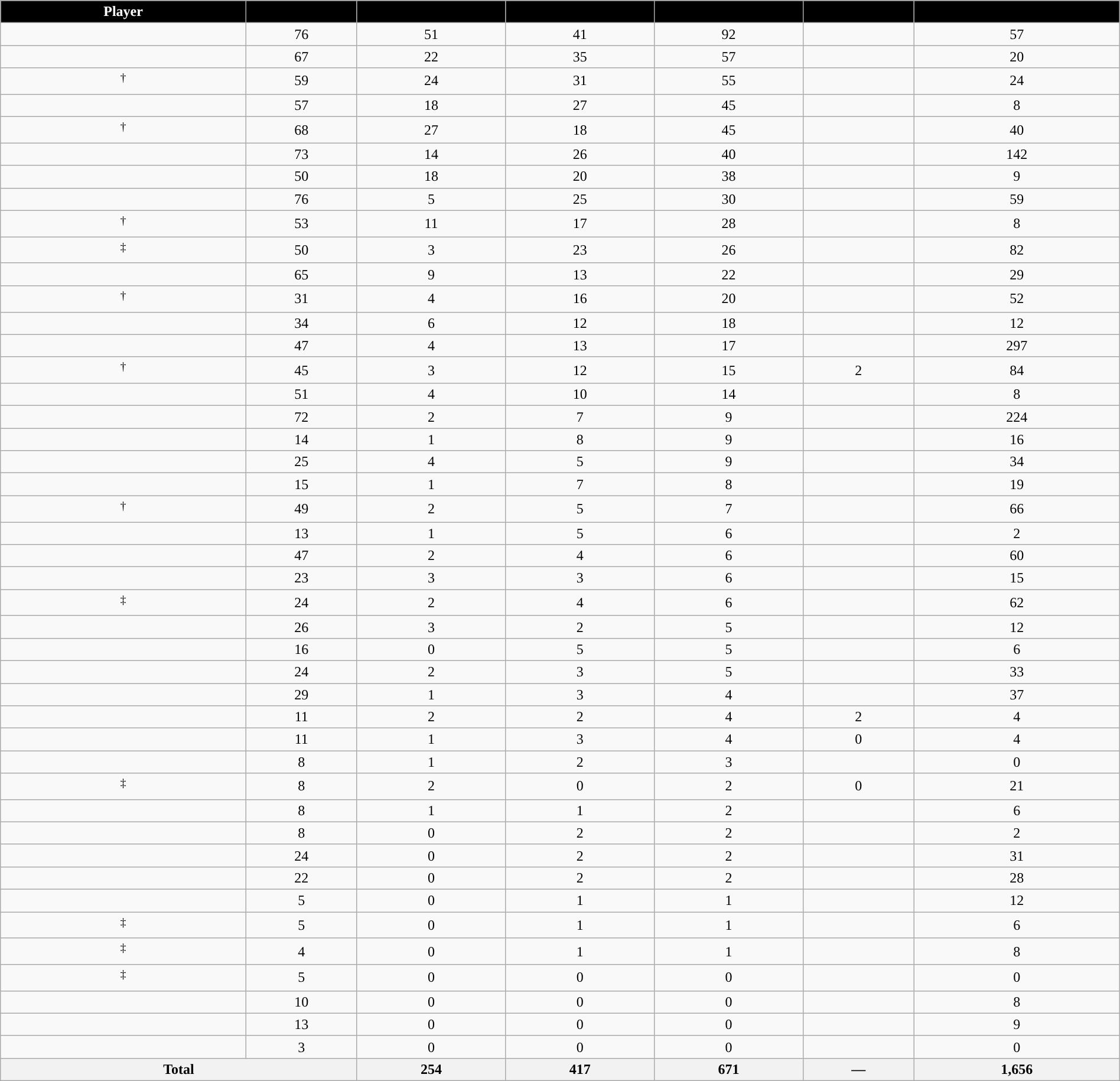<table class="wikitable sortable" style="width:100%; text-align:center;">
<tr align=center>
<th style="color:white; background:#000000; ">Player</th>
<th style="color:white; background:#000000; "></th>
<th style="color:white; background:#000000; "></th>
<th style="color:white; background:#000000; "></th>
<th style="color:white; background:#000000; "></th>
<th style="color:white; background:#000000; "></th>
<th style="color:white; background:#000000; "></th>
</tr>
<tr>
<td></td>
<td>76</td>
<td>51</td>
<td>41</td>
<td>92</td>
<td></td>
<td>57</td>
</tr>
<tr>
<td></td>
<td>67</td>
<td>22</td>
<td>35</td>
<td>57</td>
<td></td>
<td>20</td>
</tr>
<tr>
<td><sup>†</sup></td>
<td>59</td>
<td>24</td>
<td>31</td>
<td>55</td>
<td></td>
<td>24</td>
</tr>
<tr>
<td></td>
<td>57</td>
<td>18</td>
<td>27</td>
<td>45</td>
<td></td>
<td>8</td>
</tr>
<tr>
<td><sup>†</sup></td>
<td>68</td>
<td>27</td>
<td>18</td>
<td>45</td>
<td></td>
<td>40</td>
</tr>
<tr>
<td></td>
<td>73</td>
<td>14</td>
<td>26</td>
<td>40</td>
<td></td>
<td>142</td>
</tr>
<tr>
<td></td>
<td>50</td>
<td>18</td>
<td>20</td>
<td>38</td>
<td></td>
<td>9</td>
</tr>
<tr>
<td></td>
<td>76</td>
<td>5</td>
<td>25</td>
<td>30</td>
<td></td>
<td>59</td>
</tr>
<tr>
<td><sup>†</sup></td>
<td>53</td>
<td>11</td>
<td>17</td>
<td>28</td>
<td></td>
<td>8</td>
</tr>
<tr>
<td><sup>‡</sup></td>
<td>50</td>
<td>3</td>
<td>23</td>
<td>26</td>
<td></td>
<td>82</td>
</tr>
<tr>
<td></td>
<td>65</td>
<td>9</td>
<td>13</td>
<td>22</td>
<td></td>
<td>29</td>
</tr>
<tr>
<td><sup>†</sup></td>
<td>31</td>
<td>4</td>
<td>16</td>
<td>20</td>
<td></td>
<td>52</td>
</tr>
<tr>
<td></td>
<td>34</td>
<td>6</td>
<td>12</td>
<td>18</td>
<td></td>
<td>12</td>
</tr>
<tr>
<td></td>
<td>47</td>
<td>4</td>
<td>13</td>
<td>17</td>
<td></td>
<td>297</td>
</tr>
<tr>
<td><sup>†</sup></td>
<td>45</td>
<td>3</td>
<td>12</td>
<td>15</td>
<td>2</td>
<td>84</td>
</tr>
<tr>
<td></td>
<td>51</td>
<td>4</td>
<td>10</td>
<td>14</td>
<td></td>
<td>8</td>
</tr>
<tr>
<td></td>
<td>72</td>
<td>2</td>
<td>7</td>
<td>9</td>
<td></td>
<td>224</td>
</tr>
<tr>
<td></td>
<td>14</td>
<td>1</td>
<td>8</td>
<td>9</td>
<td></td>
<td>16</td>
</tr>
<tr>
<td></td>
<td>25</td>
<td>4</td>
<td>5</td>
<td>9</td>
<td></td>
<td>34</td>
</tr>
<tr>
<td></td>
<td>15</td>
<td>1</td>
<td>7</td>
<td>8</td>
<td></td>
<td>19</td>
</tr>
<tr>
<td><sup>†</sup></td>
<td>49</td>
<td>2</td>
<td>5</td>
<td>7</td>
<td></td>
<td>66</td>
</tr>
<tr>
<td></td>
<td>13</td>
<td>1</td>
<td>5</td>
<td>6</td>
<td></td>
<td>2</td>
</tr>
<tr>
<td></td>
<td>47</td>
<td>2</td>
<td>4</td>
<td>6</td>
<td></td>
<td>60</td>
</tr>
<tr>
<td></td>
<td>23</td>
<td>3</td>
<td>3</td>
<td>6</td>
<td></td>
<td>15</td>
</tr>
<tr>
<td><sup>‡</sup></td>
<td>24</td>
<td>2</td>
<td>4</td>
<td>6</td>
<td></td>
<td>62</td>
</tr>
<tr>
<td></td>
<td>26</td>
<td>3</td>
<td>2</td>
<td>5</td>
<td></td>
<td>12</td>
</tr>
<tr>
<td></td>
<td>16</td>
<td>0</td>
<td>5</td>
<td>5</td>
<td></td>
<td>6</td>
</tr>
<tr>
<td></td>
<td>24</td>
<td>2</td>
<td>3</td>
<td>5</td>
<td></td>
<td>33</td>
</tr>
<tr>
<td></td>
<td>29</td>
<td>1</td>
<td>3</td>
<td>4</td>
<td></td>
<td>37</td>
</tr>
<tr>
<td></td>
<td>11</td>
<td>2</td>
<td>2</td>
<td>4</td>
<td>2</td>
<td>4</td>
</tr>
<tr>
<td></td>
<td>11</td>
<td>1</td>
<td>3</td>
<td>4</td>
<td>0</td>
<td>4</td>
</tr>
<tr>
<td></td>
<td>8</td>
<td>1</td>
<td>2</td>
<td>3</td>
<td></td>
<td>0</td>
</tr>
<tr>
<td><sup>‡</sup></td>
<td>8</td>
<td>2</td>
<td>0</td>
<td>2</td>
<td>0</td>
<td>21</td>
</tr>
<tr>
<td></td>
<td>8</td>
<td>1</td>
<td>1</td>
<td>2</td>
<td></td>
<td>6</td>
</tr>
<tr>
<td></td>
<td>8</td>
<td>0</td>
<td>2</td>
<td>2</td>
<td></td>
<td>2</td>
</tr>
<tr>
<td></td>
<td>24</td>
<td>0</td>
<td>2</td>
<td>2</td>
<td></td>
<td>31</td>
</tr>
<tr>
<td></td>
<td>22</td>
<td>0</td>
<td>2</td>
<td>2</td>
<td></td>
<td>28</td>
</tr>
<tr>
<td></td>
<td>5</td>
<td>0</td>
<td>1</td>
<td>1</td>
<td></td>
<td>12</td>
</tr>
<tr>
<td><sup>‡</sup></td>
<td>5</td>
<td>0</td>
<td>1</td>
<td>1</td>
<td></td>
<td>6</td>
</tr>
<tr>
<td><sup>‡</sup></td>
<td>4</td>
<td>0</td>
<td>1</td>
<td>1</td>
<td></td>
<td>8</td>
</tr>
<tr>
<td><sup>‡</sup></td>
<td>5</td>
<td>0</td>
<td>0</td>
<td>0</td>
<td></td>
<td>0</td>
</tr>
<tr>
<td></td>
<td>10</td>
<td>0</td>
<td>0</td>
<td>0</td>
<td></td>
<td>8</td>
</tr>
<tr>
<td></td>
<td>13</td>
<td>0</td>
<td>0</td>
<td>0</td>
<td></td>
<td>9</td>
</tr>
<tr>
<td></td>
<td>3</td>
<td>0</td>
<td>0</td>
<td>0</td>
<td></td>
<td>0</td>
</tr>
<tr class="sortbottom">
<th colspan=2>Total</th>
<th>254</th>
<th>417</th>
<th>671</th>
<th>—</th>
<th>1,656</th>
</tr>
</table>
